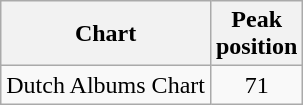<table class="wikitable">
<tr>
<th>Chart</th>
<th>Peak<br>position</th>
</tr>
<tr>
<td>Dutch Albums Chart</td>
<td align="center">71</td>
</tr>
</table>
